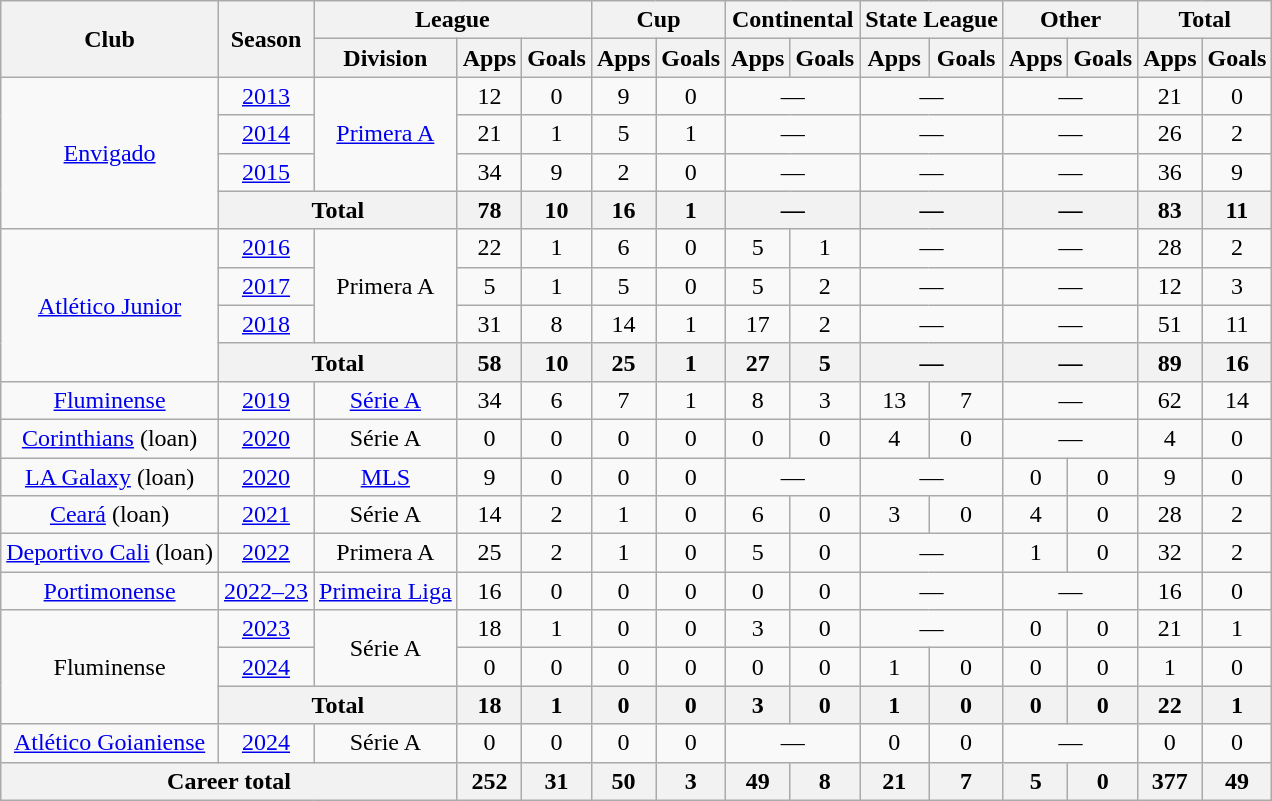<table class="wikitable" style="text-align: center;">
<tr>
<th rowspan="2">Club</th>
<th rowspan="2">Season</th>
<th colspan="3">League</th>
<th colspan="2">Cup</th>
<th colspan="2">Continental</th>
<th colspan="2">State League</th>
<th colspan="2">Other</th>
<th colspan="2">Total</th>
</tr>
<tr>
<th>Division</th>
<th>Apps</th>
<th>Goals</th>
<th>Apps</th>
<th>Goals</th>
<th>Apps</th>
<th>Goals</th>
<th>Apps</th>
<th>Goals</th>
<th>Apps</th>
<th>Goals</th>
<th>Apps</th>
<th>Goals</th>
</tr>
<tr>
<td rowspan="4" valign="center"><a href='#'>Envigado</a></td>
<td><a href='#'>2013</a></td>
<td rowspan="3" valign="center"><a href='#'>Primera A</a></td>
<td>12</td>
<td>0</td>
<td>9</td>
<td>0</td>
<td colspan="2">—</td>
<td colspan="2">—</td>
<td colspan="2">—</td>
<td>21</td>
<td>0</td>
</tr>
<tr>
<td><a href='#'>2014</a></td>
<td>21</td>
<td>1</td>
<td>5</td>
<td>1</td>
<td colspan="2">—</td>
<td colspan="2">—</td>
<td colspan="2">—</td>
<td>26</td>
<td>2</td>
</tr>
<tr>
<td><a href='#'>2015</a></td>
<td>34</td>
<td>9</td>
<td>2</td>
<td>0</td>
<td colspan="2">—</td>
<td colspan="2">—</td>
<td colspan="2">—</td>
<td>36</td>
<td>9</td>
</tr>
<tr>
<th colspan="2">Total</th>
<th>78</th>
<th>10</th>
<th>16</th>
<th>1</th>
<th colspan="2">—</th>
<th colspan="2">—</th>
<th colspan="2">—</th>
<th>83</th>
<th>11</th>
</tr>
<tr>
<td rowspan="4" valign="center"><a href='#'>Atlético Junior</a></td>
<td><a href='#'>2016</a></td>
<td rowspan="3" valign="center">Primera A</td>
<td>22</td>
<td>1</td>
<td>6</td>
<td>0</td>
<td>5</td>
<td>1</td>
<td colspan="2">—</td>
<td colspan="2">—</td>
<td>28</td>
<td>2</td>
</tr>
<tr>
<td><a href='#'>2017</a></td>
<td>5</td>
<td>1</td>
<td>5</td>
<td>0</td>
<td>5</td>
<td>2</td>
<td colspan="2">—</td>
<td colspan="2">—</td>
<td>12</td>
<td>3</td>
</tr>
<tr>
<td><a href='#'>2018</a></td>
<td>31</td>
<td>8</td>
<td>14</td>
<td>1</td>
<td>17</td>
<td>2</td>
<td colspan="2">—</td>
<td colspan="2">—</td>
<td>51</td>
<td>11</td>
</tr>
<tr>
<th colspan="2">Total</th>
<th>58</th>
<th>10</th>
<th>25</th>
<th>1</th>
<th>27</th>
<th>5</th>
<th colspan="2">—</th>
<th colspan="2">—</th>
<th>89</th>
<th>16</th>
</tr>
<tr>
<td valign="center"><a href='#'>Fluminense</a></td>
<td><a href='#'>2019</a></td>
<td valign="center"><a href='#'>Série A</a></td>
<td>34</td>
<td>6</td>
<td>7</td>
<td>1</td>
<td>8</td>
<td>3</td>
<td>13</td>
<td>7</td>
<td colspan="2">—</td>
<td>62</td>
<td>14</td>
</tr>
<tr>
<td valign="center"><a href='#'>Corinthians</a> (loan)</td>
<td><a href='#'>2020</a></td>
<td valign="center">Série A</td>
<td>0</td>
<td>0</td>
<td>0</td>
<td>0</td>
<td>0</td>
<td>0</td>
<td>4</td>
<td>0</td>
<td colspan="2">—</td>
<td>4</td>
<td>0</td>
</tr>
<tr>
<td valign="center"><a href='#'>LA Galaxy</a> (loan)</td>
<td><a href='#'>2020</a></td>
<td valign="center"><a href='#'>MLS</a></td>
<td>9</td>
<td>0</td>
<td>0</td>
<td>0</td>
<td colspan="2">—</td>
<td colspan="2">—</td>
<td>0</td>
<td>0</td>
<td>9</td>
<td>0</td>
</tr>
<tr>
<td valign="center"><a href='#'>Ceará</a> (loan)</td>
<td><a href='#'>2021</a></td>
<td valign="center">Série A</td>
<td>14</td>
<td>2</td>
<td>1</td>
<td>0</td>
<td>6</td>
<td>0</td>
<td>3</td>
<td>0</td>
<td>4</td>
<td>0</td>
<td>28</td>
<td>2</td>
</tr>
<tr>
<td><a href='#'>Deportivo Cali</a> (loan)</td>
<td><a href='#'>2022</a></td>
<td>Primera A</td>
<td>25</td>
<td>2</td>
<td>1</td>
<td>0</td>
<td>5</td>
<td>0</td>
<td colspan="2">—</td>
<td>1</td>
<td>0</td>
<td>32</td>
<td>2</td>
</tr>
<tr>
<td><a href='#'>Portimonense</a></td>
<td><a href='#'>2022–23</a></td>
<td><a href='#'>Primeira Liga</a></td>
<td>16</td>
<td>0</td>
<td>0</td>
<td>0</td>
<td>0</td>
<td>0</td>
<td colspan="2">—</td>
<td colspan="2">—</td>
<td>16</td>
<td>0</td>
</tr>
<tr>
<td rowspan=3>Fluminense</td>
<td><a href='#'>2023</a></td>
<td rowspan=2>Série A</td>
<td>18</td>
<td>1</td>
<td>0</td>
<td>0</td>
<td>3</td>
<td>0</td>
<td colspan="2">—</td>
<td>0</td>
<td>0</td>
<td>21</td>
<td>1</td>
</tr>
<tr>
<td><a href='#'>2024</a></td>
<td>0</td>
<td>0</td>
<td>0</td>
<td>0</td>
<td>0</td>
<td>0</td>
<td>1</td>
<td>0</td>
<td>0</td>
<td>0</td>
<td>1</td>
<td>0</td>
</tr>
<tr>
<th colspan="2">Total</th>
<th>18</th>
<th>1</th>
<th>0</th>
<th>0</th>
<th>3</th>
<th>0</th>
<th>1</th>
<th>0</th>
<th>0</th>
<th>0</th>
<th>22</th>
<th>1</th>
</tr>
<tr>
<td><a href='#'>Atlético Goianiense</a></td>
<td><a href='#'>2024</a></td>
<td>Série A</td>
<td>0</td>
<td>0</td>
<td>0</td>
<td>0</td>
<td colspan="2">—</td>
<td>0</td>
<td>0</td>
<td colspan="2">—</td>
<td>0</td>
<td>0</td>
</tr>
<tr>
<th colspan="3">Career total</th>
<th>252</th>
<th>31</th>
<th>50</th>
<th>3</th>
<th>49</th>
<th>8</th>
<th>21</th>
<th>7</th>
<th>5</th>
<th>0</th>
<th>377</th>
<th>49</th>
</tr>
</table>
